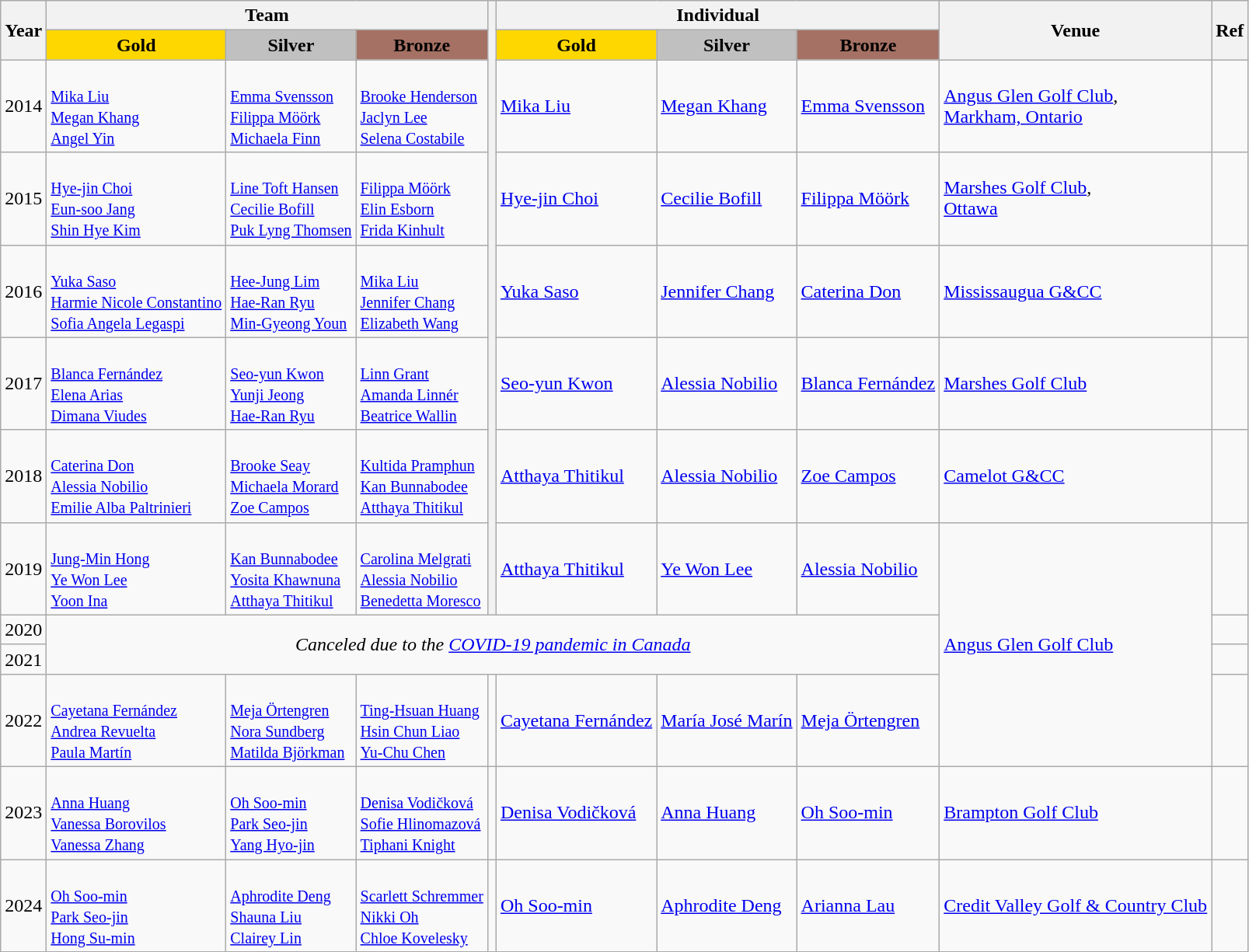<table class="wikitable plainrowheaders" style="text-align:left">
<tr>
<th rowspan=2>Year</th>
<th colspan=3>Team</th>
<th rowspan=8></th>
<th colspan=3>Individual</th>
<th rowspan=2>Venue</th>
<th rowspan=2>Ref</th>
</tr>
<tr>
<th style="background:gold;">Gold</th>
<th style="background:silver;">Silver</th>
<th style="background:#A57164;">Bronze</th>
<th style="background:gold;">Gold</th>
<th style="background:silver;">Silver</th>
<th style="background:#A57164;">Bronze</th>
</tr>
<tr>
<td>2014</td>
<td><br><small> <a href='#'>Mika Liu</a> <br><a href='#'>Megan Khang</a> <br><a href='#'>Angel Yin</a></small></td>
<td><br><small><a href='#'>Emma Svensson</a><br><a href='#'>Filippa Möörk</a><br><a href='#'>Michaela Finn</a></small></td>
<td><br><small><a href='#'>Brooke Henderson</a><br><a href='#'>Jaclyn Lee</a><br><a href='#'>Selena Costabile</a></small></td>
<td> <a href='#'>Mika Liu</a></td>
<td> <a href='#'>Megan Khang</a></td>
<td> <a href='#'>Emma Svensson</a></td>
<td><a href='#'>Angus Glen Golf Club</a>,<br><a href='#'>Markham, Ontario</a></td>
<td></td>
</tr>
<tr>
<td>2015</td>
<td> <br><small><a href='#'>Hye-jin Choi</a><br><a href='#'>Eun-soo Jang</a><br><a href='#'>Shin Hye Kim</a></small></td>
<td> <br><small><a href='#'>Line Toft Hansen</a><br><a href='#'>Cecilie Bofill</a><br><a href='#'>Puk Lyng Thomsen</a></small></td>
<td> <br><small><a href='#'>Filippa Möörk</a><br><a href='#'>Elin Esborn</a><br><a href='#'>Frida Kinhult</a></small></td>
<td> <a href='#'>Hye-jin Choi</a></td>
<td> <a href='#'>Cecilie Bofill</a></td>
<td> <a href='#'>Filippa Möörk</a></td>
<td><a href='#'>Marshes Golf Club</a>,<br><a href='#'>Ottawa</a></td>
<td></td>
</tr>
<tr>
<td>2016</td>
<td> <br><small><a href='#'>Yuka Saso</a> <br><a href='#'>Harmie Nicole Constantino</a><br><a href='#'>Sofia Angela Legaspi</a></small></td>
<td> <br><small><a href='#'>Hee-Jung Lim</a><br><a href='#'>Hae-Ran Ryu</a><br><a href='#'>Min-Gyeong Youn</a></small></td>
<td> <br><small><a href='#'>Mika Liu</a><br><a href='#'>Jennifer Chang</a><br><a href='#'>Elizabeth Wang</a></small></td>
<td> <a href='#'>Yuka Saso</a></td>
<td> <a href='#'>Jennifer Chang</a></td>
<td> <a href='#'>Caterina Don</a></td>
<td><a href='#'>Mississaugua G&CC</a></td>
<td></td>
</tr>
<tr>
<td>2017</td>
<td> <br><small><a href='#'>Blanca Fernández</a><br><a href='#'>Elena Arias</a><br><a href='#'>Dimana Viudes</a></small></td>
<td> <br><small><a href='#'>Seo-yun Kwon</a><br><a href='#'>Yunji Jeong</a><br><a href='#'>Hae-Ran Ryu</a></small></td>
<td> <br><small><a href='#'>Linn Grant</a><br><a href='#'>Amanda Linnér</a><br><a href='#'>Beatrice Wallin</a></small></td>
<td> <a href='#'>Seo-yun Kwon</a></td>
<td> <a href='#'>Alessia Nobilio</a></td>
<td> <a href='#'>Blanca Fernández</a></td>
<td><a href='#'>Marshes Golf Club</a></td>
<td></td>
</tr>
<tr>
<td>2018</td>
<td> <br><small><a href='#'>Caterina Don</a><br><a href='#'>Alessia Nobilio</a><br><a href='#'>Emilie Alba Paltrinieri</a></small></td>
<td> <br><small><a href='#'>Brooke Seay</a><br><a href='#'>Michaela Morard</a><br><a href='#'>Zoe Campos</a></small></td>
<td> <br><small><a href='#'>Kultida Pramphun</a><br><a href='#'>Kan Bunnabodee</a><br><a href='#'>Atthaya Thitikul</a></small></td>
<td> <a href='#'>Atthaya Thitikul</a></td>
<td> <a href='#'>Alessia Nobilio</a></td>
<td> <a href='#'>Zoe Campos</a></td>
<td><a href='#'>Camelot G&CC</a></td>
<td></td>
</tr>
<tr>
<td>2019</td>
<td> <br><small><a href='#'>Jung-Min Hong</a><br><a href='#'>Ye Won Lee</a><br><a href='#'>Yoon Ina</a></small></td>
<td> <br><small><a href='#'>Kan Bunnabodee</a><br><a href='#'>Yosita Khawnuna</a><br><a href='#'>Atthaya Thitikul</a></small></td>
<td> <br><small><a href='#'>Carolina Melgrati</a><br><a href='#'>Alessia Nobilio</a><br><a href='#'>Benedetta Moresco</a></small></td>
<td> <a href='#'>Atthaya Thitikul</a></td>
<td> <a href='#'>Ye Won Lee</a></td>
<td> <a href='#'>Alessia Nobilio</a></td>
<td rowspan=4><a href='#'>Angus Glen Golf Club</a></td>
<td></td>
</tr>
<tr>
<td>2020</td>
<td rowspan=2 colspan=7 align=center><em>Canceled due to the <a href='#'>COVID-19 pandemic in Canada</a></em></td>
<td></td>
</tr>
<tr>
<td>2021</td>
<td></td>
</tr>
<tr>
<td>2022</td>
<td> <br><small><a href='#'>Cayetana Fernández</a><br><a href='#'>Andrea Revuelta</a><br><a href='#'>Paula Martín</a></small></td>
<td> <br><small><a href='#'>Meja Örtengren</a><br><a href='#'>Nora Sundberg</a><br><a href='#'>Matilda Björkman</a></small></td>
<td> <br><small><a href='#'>Ting-Hsuan Huang</a><br><a href='#'>Hsin Chun Liao</a><br><a href='#'>Yu-Chu Chen</a></small></td>
<td></td>
<td> <a href='#'>Cayetana Fernández</a></td>
<td> <a href='#'>María José Marín</a></td>
<td> <a href='#'>Meja Örtengren</a></td>
<td></td>
</tr>
<tr>
<td>2023</td>
<td> <br><small><a href='#'>Anna Huang</a><br><a href='#'>Vanessa Borovilos</a><br><a href='#'>Vanessa Zhang</a></small></td>
<td> <br><small><a href='#'>Oh Soo-min</a><br><a href='#'>Park Seo-jin</a><br><a href='#'>Yang Hyo-jin</a></small></td>
<td> <br><small><a href='#'>Denisa Vodičková</a><br><a href='#'>Sofie Hlinomazová</a><br><a href='#'>Tiphani Knight</a></small></td>
<td></td>
<td> <a href='#'>Denisa Vodičková</a></td>
<td> <a href='#'>Anna Huang</a></td>
<td> <a href='#'>Oh Soo-min</a></td>
<td><a href='#'>Brampton Golf Club</a></td>
<td></td>
</tr>
<tr>
<td>2024</td>
<td> <br><small><a href='#'>Oh Soo-min</a><br><a href='#'>Park Seo-jin</a><br><a href='#'>Hong Su-min</a></small></td>
<td> <br><small><a href='#'>Aphrodite Deng</a><br><a href='#'>Shauna Liu</a><br><a href='#'>Clairey Lin</a></small></td>
<td> <br><small><a href='#'>Scarlett Schremmer</a><br><a href='#'>Nikki Oh</a><br><a href='#'>Chloe Kovelesky</a></small></td>
<td></td>
<td> <a href='#'>Oh Soo-min</a></td>
<td> <a href='#'>Aphrodite Deng</a></td>
<td> <a href='#'>Arianna Lau</a></td>
<td><a href='#'>Credit Valley Golf & Country Club</a></td>
<td></td>
</tr>
</table>
